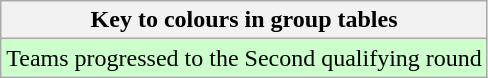<table class="wikitable">
<tr>
<th>Key to colours in group tables</th>
</tr>
<tr bgcolor=#ccffcc>
<td>Teams progressed to the Second qualifying round</td>
</tr>
</table>
